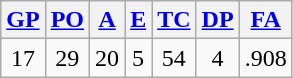<table class="wikitable">
<tr>
<th><a href='#'>GP</a></th>
<th><a href='#'>PO</a></th>
<th><a href='#'>A</a></th>
<th><a href='#'>E</a></th>
<th><a href='#'>TC</a></th>
<th><a href='#'>DP</a></th>
<th><a href='#'>FA</a></th>
</tr>
<tr align=center>
<td>17</td>
<td>29</td>
<td>20</td>
<td>5</td>
<td>54</td>
<td>4</td>
<td>.908</td>
</tr>
</table>
